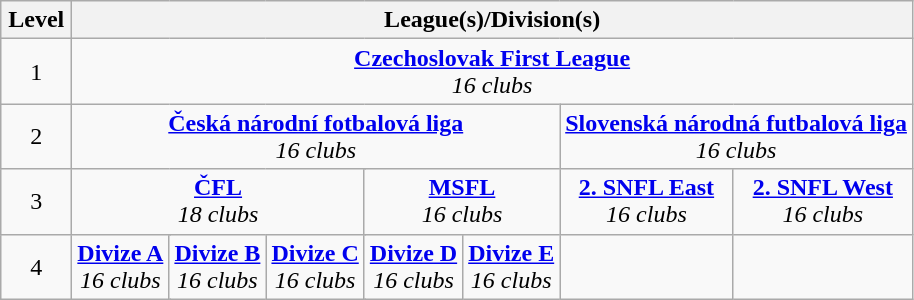<table class="wikitable" style="text-align: center;">
<tr>
<th colspan="1" width=40>Level</th>
<th colspan="20">League(s)/Division(s)</th>
</tr>
<tr>
<td colspan="1"  width=40>1</td>
<td colspan="20"><strong><a href='#'>Czechoslovak First League</a></strong><br><em>16 clubs</em></td>
</tr>
<tr>
<td colspan="1"  width=40>2</td>
<td colspan="10"><strong><a href='#'>Česká národní fotbalová liga</a></strong><br><em>16 clubs</em></td>
<td colspan="10"><strong><a href='#'>Slovenská národná futbalová liga</a></strong><br><em>16 clubs</em></td>
</tr>
<tr>
<td width=40>3</td>
<td colspan="6"><strong><a href='#'>ČFL</a></strong><br><em>18 clubs</em></td>
<td colspan="4"><strong><a href='#'>MSFL</a></strong><br><em>16 clubs</em></td>
<td><strong><a href='#'>2. SNFL East</a></strong><br><em>16 clubs</em></td>
<td><strong><a href='#'>2. SNFL West</a></strong><br><em>16 clubs</em></td>
</tr>
<tr>
<td colspan="1"  width=40>4</td>
<td colspan="2"><strong><a href='#'>Divize A</a></strong><br><em>16 clubs</em></td>
<td colspan="2"><strong><a href='#'>Divize B</a></strong><br><em>16 clubs</em></td>
<td colspan="2"><strong><a href='#'>Divize C</a></strong><br><em>16 clubs</em></td>
<td colspan="2"><strong><a href='#'>Divize D</a></strong><br><em>16 clubs</em></td>
<td colspan="2"><strong><a href='#'>Divize E</a></strong><br><em>16 clubs</em></td>
<td></td>
<td></td>
</tr>
</table>
